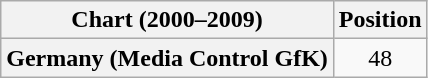<table class="wikitable plainrowheaders" style="text-align:center">
<tr>
<th>Chart (2000–2009)</th>
<th>Position</th>
</tr>
<tr>
<th scope="row">Germany (Media Control GfK)</th>
<td>48</td>
</tr>
</table>
